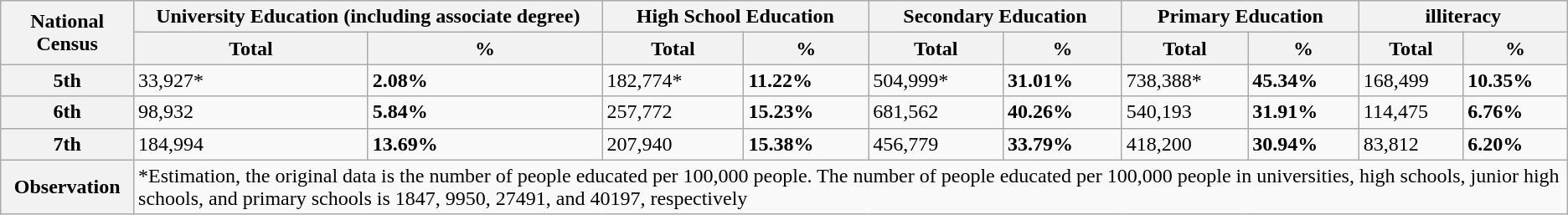<table class="wikitable">
<tr>
<th rowspan="2">National Census</th>
<th colspan="2">University Education (including associate degree)</th>
<th colspan="2">High School Education</th>
<th colspan="2">Secondary Education</th>
<th colspan="2">Primary Education</th>
<th colspan="2">illiteracy</th>
</tr>
<tr>
<th>Total</th>
<th><strong>%</strong></th>
<th>Total</th>
<th><strong>%</strong></th>
<th>Total</th>
<th><strong>%</strong></th>
<th>Total</th>
<th><strong>%</strong></th>
<th>Total</th>
<th><strong>%</strong></th>
</tr>
<tr>
<th>5th</th>
<td>33,927*</td>
<td><strong>2.08%</strong></td>
<td>182,774*</td>
<td><strong>11.22%</strong></td>
<td>504,999*</td>
<td><strong>31.01%</strong></td>
<td>738,388*</td>
<td><strong>45.34%</strong></td>
<td>168,499</td>
<td><strong>10.35%</strong></td>
</tr>
<tr>
<th>6th</th>
<td>98,932</td>
<td><strong>5.84%</strong></td>
<td>257,772</td>
<td><strong>15.23%</strong></td>
<td>681,562</td>
<td><strong>40.26%</strong></td>
<td>540,193</td>
<td><strong>31.91%</strong></td>
<td>114,475</td>
<td><strong>6.76%</strong></td>
</tr>
<tr>
<th>7th</th>
<td>184,994</td>
<td><strong>13.69%</strong></td>
<td>207,940</td>
<td><strong>15.38%</strong></td>
<td>456,779</td>
<td><strong>33.79%</strong></td>
<td>418,200</td>
<td><strong>30.94%</strong></td>
<td>83,812</td>
<td><strong>6.20%</strong></td>
</tr>
<tr>
<th>Observation</th>
<td colspan="10">*Estimation, the original data is the number of people educated per 100,000 people. The number of people educated per 100,000 people in universities, high schools, junior high schools, and primary schools is 1847, 9950, 27491, and 40197, respectively</td>
</tr>
</table>
